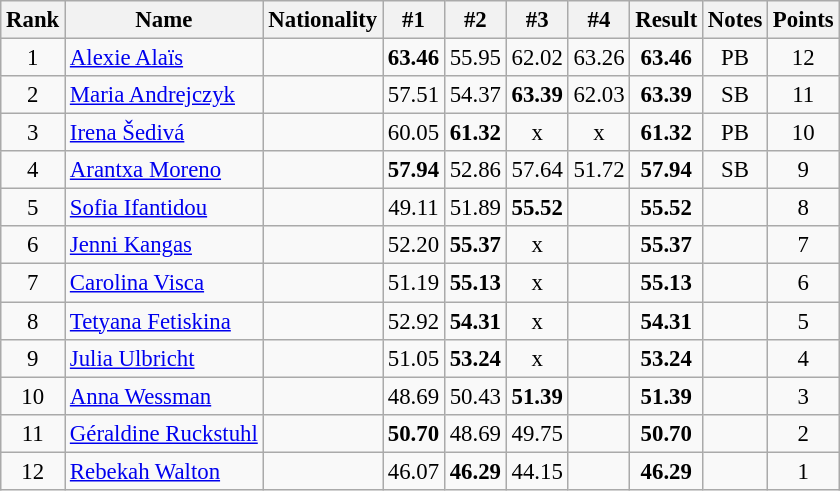<table class="wikitable sortable" style="text-align:center; font-size:95%">
<tr>
<th>Rank</th>
<th>Name</th>
<th>Nationality</th>
<th>#1</th>
<th>#2</th>
<th>#3</th>
<th>#4</th>
<th>Result</th>
<th>Notes</th>
<th>Points</th>
</tr>
<tr>
<td>1</td>
<td align=left><a href='#'>Alexie Alaïs</a></td>
<td align=left></td>
<td><strong>63.46</strong></td>
<td>55.95</td>
<td>62.02</td>
<td>63.26</td>
<td><strong>63.46</strong></td>
<td>PB</td>
<td>12</td>
</tr>
<tr>
<td>2</td>
<td align=left><a href='#'>Maria Andrejczyk</a></td>
<td align=left></td>
<td>57.51</td>
<td>54.37</td>
<td><strong>63.39</strong></td>
<td>62.03</td>
<td><strong>63.39</strong></td>
<td>SB</td>
<td>11</td>
</tr>
<tr>
<td>3</td>
<td align=left><a href='#'>Irena Šedivá</a></td>
<td align=left></td>
<td>60.05</td>
<td><strong>61.32</strong></td>
<td>x</td>
<td>x</td>
<td><strong>61.32</strong></td>
<td>PB</td>
<td>10</td>
</tr>
<tr>
<td>4</td>
<td align=left><a href='#'>Arantxa Moreno</a></td>
<td align=left></td>
<td><strong>57.94</strong></td>
<td>52.86</td>
<td>57.64</td>
<td>51.72</td>
<td><strong>57.94</strong></td>
<td>SB</td>
<td>9</td>
</tr>
<tr>
<td>5</td>
<td align=left><a href='#'>Sofia Ifantidou</a></td>
<td align=left></td>
<td>49.11</td>
<td>51.89</td>
<td><strong>55.52</strong></td>
<td></td>
<td><strong>55.52</strong></td>
<td></td>
<td>8</td>
</tr>
<tr>
<td>6</td>
<td align=left><a href='#'>Jenni Kangas</a></td>
<td align=left></td>
<td>52.20</td>
<td><strong>55.37</strong></td>
<td>x</td>
<td></td>
<td><strong>55.37</strong></td>
<td></td>
<td>7</td>
</tr>
<tr>
<td>7</td>
<td align=left><a href='#'>Carolina Visca</a></td>
<td align=left></td>
<td>51.19</td>
<td><strong>55.13</strong></td>
<td>x</td>
<td></td>
<td><strong>55.13</strong></td>
<td></td>
<td>6</td>
</tr>
<tr>
<td>8</td>
<td align=left><a href='#'>Tetyana Fetiskina</a></td>
<td align=left></td>
<td>52.92</td>
<td><strong>54.31</strong></td>
<td>x</td>
<td></td>
<td><strong>54.31</strong></td>
<td></td>
<td>5</td>
</tr>
<tr>
<td>9</td>
<td align=left><a href='#'>Julia Ulbricht</a></td>
<td align=left></td>
<td>51.05</td>
<td><strong>53.24</strong></td>
<td>x</td>
<td></td>
<td><strong>53.24</strong></td>
<td></td>
<td>4</td>
</tr>
<tr>
<td>10</td>
<td align=left><a href='#'>Anna Wessman</a></td>
<td align=left></td>
<td>48.69</td>
<td>50.43</td>
<td><strong>51.39</strong></td>
<td></td>
<td><strong>51.39</strong></td>
<td></td>
<td>3</td>
</tr>
<tr>
<td>11</td>
<td align=left><a href='#'>Géraldine Ruckstuhl</a></td>
<td align=left></td>
<td><strong>50.70</strong></td>
<td>48.69</td>
<td>49.75</td>
<td></td>
<td><strong>50.70</strong></td>
<td></td>
<td>2</td>
</tr>
<tr>
<td>12</td>
<td align=left><a href='#'>Rebekah Walton</a></td>
<td align=left></td>
<td>46.07</td>
<td><strong>46.29</strong></td>
<td>44.15</td>
<td></td>
<td><strong>46.29</strong></td>
<td></td>
<td>1</td>
</tr>
</table>
